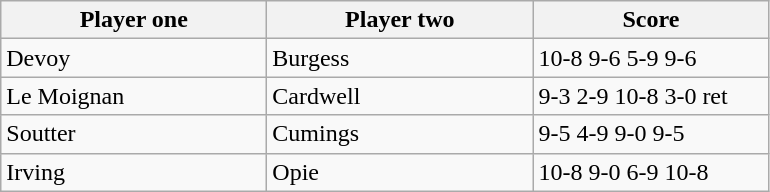<table class="wikitable">
<tr>
<th width=170>Player one</th>
<th width=170>Player two</th>
<th width=150>Score</th>
</tr>
<tr>
<td> Devoy</td>
<td> Burgess</td>
<td>10-8 9-6 5-9 9-6</td>
</tr>
<tr>
<td> Le Moignan</td>
<td> Cardwell</td>
<td>9-3 2-9 10-8 3-0 ret</td>
</tr>
<tr>
<td> Soutter</td>
<td> Cumings</td>
<td>9-5 4-9 9-0 9-5</td>
</tr>
<tr>
<td> Irving</td>
<td> Opie</td>
<td>10-8 9-0 6-9 10-8</td>
</tr>
</table>
